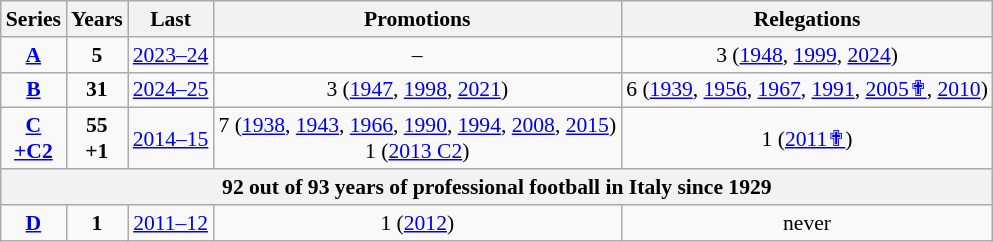<table class="wikitable sortable" style="font-size:90%; text-align: center;">
<tr>
<th>Series</th>
<th>Years</th>
<th>Last</th>
<th>Promotions</th>
<th>Relegations</th>
</tr>
<tr>
<td align=center><strong><a href='#'>A</a></strong></td>
<td><strong>5</strong></td>
<td><a href='#'>2023–24</a></td>
<td>–</td>
<td> 3 (<a href='#'>1948</a>, <a href='#'>1999</a>, <a href='#'>2024</a>)</td>
</tr>
<tr>
<td align=center><strong><a href='#'>B</a></strong></td>
<td><strong>31</strong></td>
<td><a href='#'>2024–25</a></td>
<td> 3 (<a href='#'>1947</a>, <a href='#'>1998</a>, <a href='#'>2021</a>)</td>
<td> 6 (<a href='#'>1939</a>, <a href='#'>1956</a>, <a href='#'>1967</a>, <a href='#'>1991</a>, <a href='#'>2005✟</a>, <a href='#'>2010</a>)</td>
</tr>
<tr>
<td align=center><strong><a href='#'>C</a><br><a href='#'>+C2</a></strong></td>
<td><strong>55<br>+1</strong></td>
<td><a href='#'>2014–15</a></td>
<td> 7 (<a href='#'>1938</a>, <a href='#'>1943</a>, <a href='#'>1966</a>, <a href='#'>1990</a>, <a href='#'>1994</a>, <a href='#'>2008</a>, <a href='#'>2015</a>)<br> 1 (<a href='#'>2013 C2</a>)</td>
<td> 1 (<a href='#'>2011✟</a>)</td>
</tr>
<tr>
<th colspan=5>92 out of 93 years of professional football in Italy since 1929</th>
</tr>
<tr>
<td align=center><strong><a href='#'>D</a></strong></td>
<td><strong>1</strong></td>
<td><a href='#'>2011–12</a></td>
<td> 1 (<a href='#'>2012</a>)</td>
<td>never</td>
</tr>
</table>
